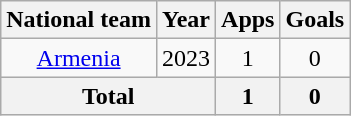<table class="wikitable" style="text-align:center">
<tr>
<th>National team</th>
<th>Year</th>
<th>Apps</th>
<th>Goals</th>
</tr>
<tr>
<td rowspan="1"><a href='#'>Armenia</a></td>
<td>2023</td>
<td>1</td>
<td>0</td>
</tr>
<tr>
<th colspan="2">Total</th>
<th>1</th>
<th>0</th>
</tr>
</table>
